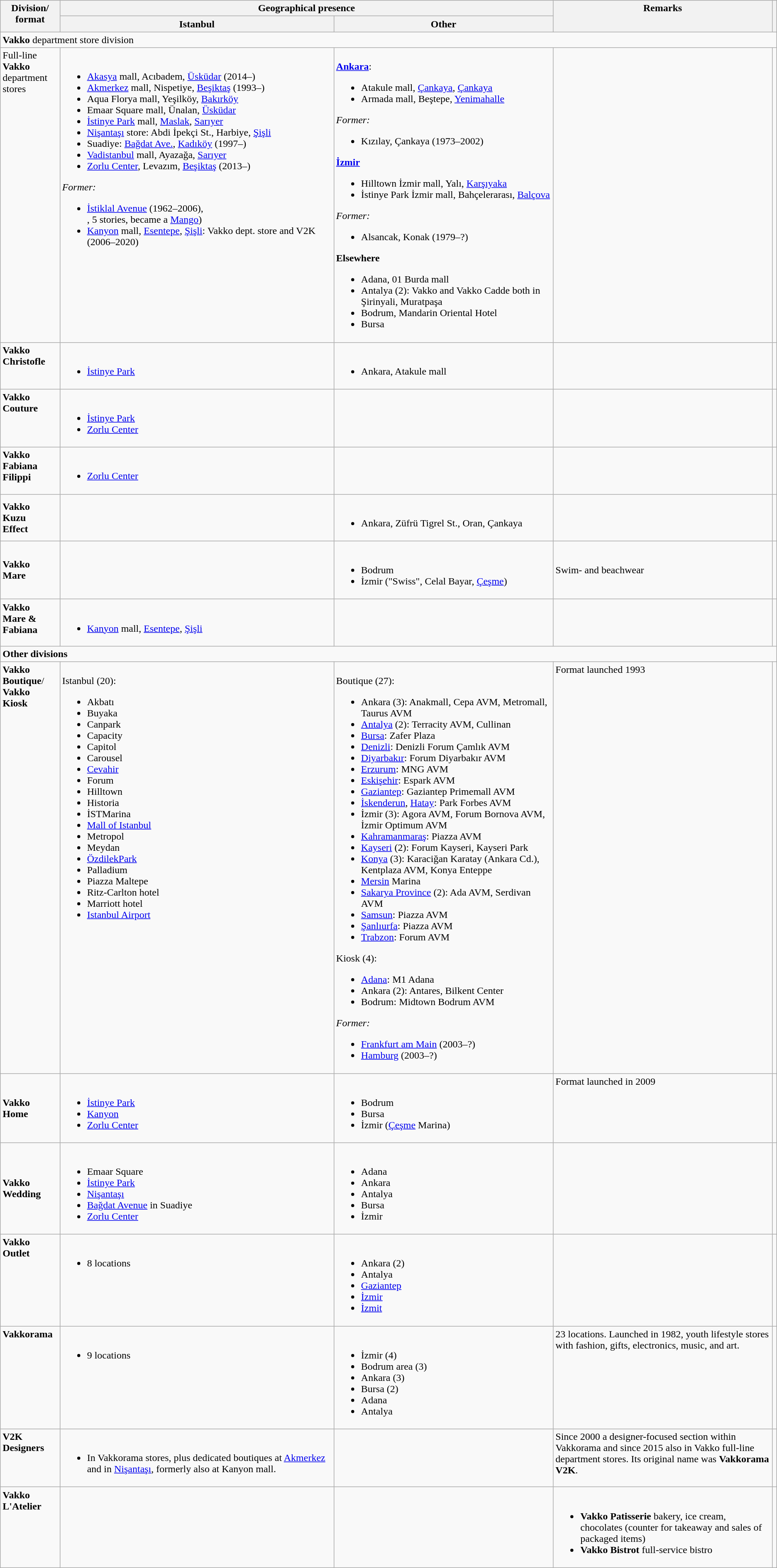<table class="wikitable">
<tr>
<th style="vertical-align:top;" rowspan="2">Division/<br>format</th>
<th style="vertical-align:top;" colspan="2">Geographical presence</th>
<th style="vertical-align:top;" rowspan="2">Remarks</th>
<th style="vertical-align:top;" rowspan="2"></th>
</tr>
<tr>
<th style="vertical-align:top;">Istanbul</th>
<th style="vertical-align:top;">Other</th>
</tr>
<tr>
<td colspan="5"><strong>Vakko</strong> department store division</td>
</tr>
<tr>
<td style="vertical-align:top;">Full-line<br><strong>Vakko</strong><br>department<br>stores</td>
<td style="vertical-align:top;"><br><ul><li><a href='#'>Akasya</a> mall, Acıbadem, <a href='#'>Üsküdar</a> (2014–)</li><li><a href='#'>Akmerkez</a> mall, Nispetiye, <a href='#'>Beşiktaş</a> (1993–)</li><li>Aqua Florya mall, Yeşilköy, <a href='#'>Bakırköy</a></li><li>Emaar Square mall, Ünalan, <a href='#'>Üsküdar</a></li><li><a href='#'>İstinye Park</a> mall, <a href='#'>Maslak</a>, <a href='#'>Sarıyer</a></li><li><a href='#'>Nişantaşı</a> store: Abdi İpekçi St., Harbiye, <a href='#'>Şişli</a></li><li>Suadiye: <a href='#'>Bağdat Ave.</a>, <a href='#'>Kadıköy</a> (1997–)</li><li><a href='#'>Vadistanbul</a> mall, Ayazağa, <a href='#'>Sarıyer</a></li><li><a href='#'>Zorlu Center</a>, Levazım, <a href='#'>Beşiktaş</a> (2013–)</li></ul><em>Former:</em><ul><li><a href='#'>İstiklal Avenue</a> (1962–2006),<br> , 5 stories, became a <a href='#'>Mango</a>)</li><li><a href='#'>Kanyon</a> mall, <a href='#'>Esentepe</a>, <a href='#'>Şişli</a>: Vakko dept. store and V2K (2006–2020)</li></ul></td>
<td><br><strong><a href='#'>Ankara</a></strong>:<ul><li>Atakule mall, <a href='#'>Çankaya</a>, <a href='#'>Çankaya</a></li><li>Armada mall, Beştepe, <a href='#'>Yenimahalle</a></li></ul><em>Former:</em><ul><li>Kızılay, Çankaya (1973–2002)</li></ul><strong><a href='#'>İzmir</a></strong><ul><li>Hilltown İzmir mall, Yalı, <a href='#'>Karşıyaka</a></li><li>İstinye Park İzmir mall, Bahçelerarası, <a href='#'>Balçova</a></li></ul><em>Former:</em><ul><li>Alsancak, Konak (1979–?)</li></ul><strong>Elsewhere</strong><ul><li>Adana, 01 Burda mall</li><li>Antalya (2): Vakko and Vakko Cadde both in Şirinyali, Muratpaşa</li><li>Bodrum, Mandarin Oriental Hotel</li><li>Bursa</li></ul></td>
<td style="vertical-align:top;"></td>
<td style="vertical-align:top;"><br></td>
</tr>
<tr>
<td style="vertical-align:top;"><strong>Vakko<br>Christofle</strong></td>
<td style="vertical-align:top;"><br><ul><li><a href='#'>İstinye Park</a></li></ul></td>
<td style="vertical-align:top;"><br><ul><li>Ankara, Atakule mall</li></ul></td>
<td></td>
<td></td>
</tr>
<tr>
<td style="vertical-align:top;"><strong>Vakko<br>Couture</strong></td>
<td style="vertical-align:top;"><br><ul><li><a href='#'>İstinye Park</a></li><li><a href='#'>Zorlu Center</a></li></ul></td>
<td></td>
<td></td>
<td></td>
</tr>
<tr>
<td style="vertical-align:top;"><strong>Vakko<br>Fabiana<br>Filippi</strong></td>
<td style="vertical-align:top;"><br><ul><li><a href='#'>Zorlu Center</a></li></ul></td>
<td></td>
<td></td>
<td></td>
</tr>
<tr>
<td><strong>Vakko<br>Kuzu<br>Effect</strong></td>
<td></td>
<td style="vertical-align:top;"><br><ul><li>Ankara, Züfrü Tigrel St., Oran, Çankaya</li></ul></td>
<td></td>
<td></td>
</tr>
<tr>
<td><strong>Vakko<br>Mare</strong></td>
<td style="vertical-align:top;"></td>
<td style="vertical-align:top;"><br><ul><li>Bodrum</li><li>İzmir ("Swiss", Celal Bayar, <a href='#'>Çeşme</a>)</li></ul></td>
<td>Swim- and beachwear</td>
<td></td>
</tr>
<tr>
<td style="vertical-align:top;"><strong>Vakko<br>Mare &<br>Fabiana</strong></td>
<td style="vertical-align:top;"><br><ul><li><a href='#'>Kanyon</a> mall, <a href='#'>Esentepe</a>, <a href='#'>Şişli</a></li></ul></td>
<td></td>
<td></td>
<td></td>
</tr>
<tr>
<td colspan="6"><strong>Other divisions</strong></td>
</tr>
<tr>
<td style="vertical-align:top;"><strong>Vakko<br>Boutique</strong>/<br><strong>Vakko<br>Kiosk</strong></td>
<td style="vertical-align:top;"><br>Istanbul (20):<ul><li>Akbatı</li><li>Buyaka</li><li>Canpark</li><li>Capacity</li><li>Capitol</li><li>Carousel</li><li><a href='#'>Cevahir</a></li><li>Forum</li><li>Hilltown</li><li>Historia</li><li>İSTMarina</li><li><a href='#'>Mall of Istanbul</a></li><li>Metropol</li><li>Meydan</li><li><a href='#'>ÖzdilekPark</a></li><li>Palladium</li><li>Piazza Maltepe</li><li>Ritz-Carlton hotel</li><li>Marriott hotel</li><li><a href='#'>Istanbul Airport</a></li></ul></td>
<td style="vertical-align:top;"><br>Boutique (27):<ul><li>Ankara (3): Anakmall, Cepa AVM, Metromall, Taurus AVM</li><li><a href='#'>Antalya</a> (2): Terracity AVM, Cullinan</li><li><a href='#'>Bursa</a>: Zafer Plaza</li><li><a href='#'>Denizli</a>: Denizli Forum Çamlık AVM</li><li><a href='#'>Diyarbakır</a>: Forum Diyarbakır AVM</li><li><a href='#'>Erzurum</a>: MNG AVM</li><li><a href='#'>Eskişehir</a>: Espark AVM</li><li><a href='#'>Gaziantep</a>: Gaziantep Primemall AVM</li><li><a href='#'>İskenderun</a>, <a href='#'>Hatay</a>: Park Forbes AVM</li><li>İzmir (3): Agora AVM, Forum Bornova AVM, İzmir Optimum AVM</li><li><a href='#'>Kahramanmaraş</a>: Piazza AVM</li><li><a href='#'>Kayseri</a> (2): Forum Kayseri, Kayseri Park</li><li><a href='#'>Konya</a> (3): Karaciğan Karatay (Ankara Cd.), Kentplaza AVM, Konya Enteppe</li><li><a href='#'>Mersin</a> Marina</li><li><a href='#'>Sakarya Province</a> (2): Ada AVM, Serdivan AVM</li><li><a href='#'>Samsun</a>: Piazza AVM</li><li><a href='#'>Şanlıurfa</a>: Piazza AVM</li><li><a href='#'>Trabzon</a>: Forum AVM</li></ul>Kiosk (4):<ul><li><a href='#'>Adana</a>: M1 Adana</li><li>Ankara (2): Antares, Bilkent Center</li><li>Bodrum: Midtown Bodrum AVM</li></ul><em>Former:</em><ul><li><a href='#'>Frankfurt am Main</a> (2003–?)</li><li><a href='#'>Hamburg</a> (2003–?)</li></ul></td>
<td style="vertical-align:top;">Format launched 1993</td>
<td></td>
</tr>
<tr>
<td><strong>Vakko Home</strong></td>
<td style="vertical-align:top;"><br><ul><li><a href='#'>İstinye Park</a></li><li><a href='#'>Kanyon</a></li><li><a href='#'>Zorlu Center</a></li></ul></td>
<td style="vertical-align:top;"><br><ul><li>Bodrum</li><li>Bursa</li><li>İzmir (<a href='#'>Çeşme</a> Marina)</li></ul></td>
<td style="vertical-align:top;">Format launched in 2009</td>
<td style="vertical-align:top;"></td>
</tr>
<tr>
<td><strong>Vakko Wedding</strong></td>
<td style="vertical-align:top;"><br><ul><li>Emaar Square</li><li><a href='#'>İstinye Park</a></li><li><a href='#'>Nişantaşı</a></li><li><a href='#'>Bağdat Avenue</a> in Suadiye</li><li><a href='#'>Zorlu Center</a></li></ul></td>
<td style="vertical-align:top;"><br><ul><li>Adana</li><li>Ankara</li><li>Antalya</li><li>Bursa</li><li>İzmir</li></ul></td>
<td></td>
<td></td>
</tr>
<tr>
<td style="vertical-align:top;"><strong>Vakko Outlet</strong></td>
<td style="vertical-align:top;"><br><ul><li>8 locations</li></ul></td>
<td style="vertical-align:top;"><br><ul><li>Ankara (2)</li><li>Antalya</li><li><a href='#'>Gaziantep</a></li><li><a href='#'>İzmir</a></li><li><a href='#'>İzmit</a></li></ul></td>
<td></td>
<td></td>
</tr>
<tr>
<td style="vertical-align:top;"><strong>Vakkorama</strong></td>
<td style="vertical-align:top;"><br><ul><li>9 locations</li></ul></td>
<td style="vertical-align:top;"><br><ul><li>İzmir (4)</li><li>Bodrum area (3)</li><li>Ankara (3)</li><li>Bursa (2)</li><li>Adana</li><li>Antalya</li></ul></td>
<td style="vertical-align:top;">23 locations. Launched in 1982, youth lifestyle stores with fashion, gifts, electronics, music, and art.</td>
<td style="vertical-align:top;"></td>
</tr>
<tr>
<td style="vertical-align:top;"><strong>V2K Designers</strong></td>
<td style="vertical-align:top;"><br><ul><li>In Vakkorama stores, plus dedicated boutiques at <a href='#'>Akmerkez</a> and in <a href='#'>Nişantaşı</a>, formerly also at Kanyon mall.</li></ul></td>
<td></td>
<td style="vertical-align:top;">Since 2000 a designer-focused section within Vakkorama and since 2015 also in Vakko full-line department stores. Its original name was <strong>Vakkorama V2K</strong>.</td>
<td></td>
</tr>
<tr>
<td style="vertical-align:top;"><strong>Vakko L'Atelier</strong></td>
<td></td>
<td></td>
<td style="vertical-align:top;"><br><ul><li><strong>Vakko Patisserie</strong> bakery, ice cream, chocolates (counter for takeaway and sales of packaged items)</li><li><strong>Vakko Bistrot</strong> full-service bistro</li></ul></td>
<td style="vertical-align:top;"></td>
</tr>
</table>
